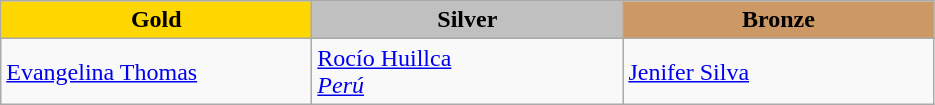<table class="wikitable" style="text-align:left">
<tr align="center">
<td width=200 bgcolor=gold><strong>Gold</strong></td>
<td width=200 bgcolor=silver><strong>Silver</strong></td>
<td width=200 bgcolor=CC9966><strong>Bronze</strong></td>
</tr>
<tr>
<td><a href='#'>Evangelina Thomas</a><br><em></em></td>
<td><a href='#'>Rocío Huillca</a><br><em> <a href='#'>Perú</a></em></td>
<td><a href='#'>Jenifer Silva</a><br><em></em></td>
</tr>
</table>
